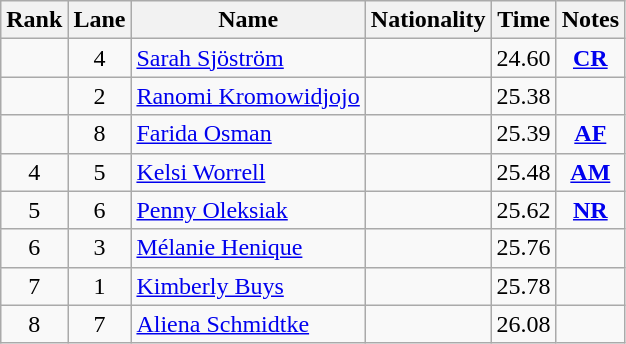<table class="wikitable sortable" style="text-align:center">
<tr>
<th>Rank</th>
<th>Lane</th>
<th>Name</th>
<th>Nationality</th>
<th>Time</th>
<th>Notes</th>
</tr>
<tr>
<td></td>
<td>4</td>
<td align=left><a href='#'>Sarah Sjöström</a></td>
<td align=left></td>
<td>24.60</td>
<td><strong><a href='#'>CR</a></strong></td>
</tr>
<tr>
<td></td>
<td>2</td>
<td align=left><a href='#'>Ranomi Kromowidjojo</a></td>
<td align=left></td>
<td>25.38</td>
<td></td>
</tr>
<tr>
<td></td>
<td>8</td>
<td align=left><a href='#'>Farida Osman</a></td>
<td align=left></td>
<td>25.39</td>
<td><strong><a href='#'>AF</a></strong></td>
</tr>
<tr>
<td>4</td>
<td>5</td>
<td align=left><a href='#'>Kelsi Worrell</a></td>
<td align=left></td>
<td>25.48</td>
<td><strong><a href='#'>AM</a></strong></td>
</tr>
<tr>
<td>5</td>
<td>6</td>
<td align=left><a href='#'>Penny Oleksiak</a></td>
<td align=left></td>
<td>25.62</td>
<td><strong><a href='#'>NR</a></strong></td>
</tr>
<tr>
<td>6</td>
<td>3</td>
<td align=left><a href='#'>Mélanie Henique</a></td>
<td align=left></td>
<td>25.76</td>
<td></td>
</tr>
<tr>
<td>7</td>
<td>1</td>
<td align=left><a href='#'>Kimberly Buys</a></td>
<td align=left></td>
<td>25.78</td>
<td></td>
</tr>
<tr>
<td>8</td>
<td>7</td>
<td align=left><a href='#'>Aliena Schmidtke</a></td>
<td align=left></td>
<td>26.08</td>
<td></td>
</tr>
</table>
